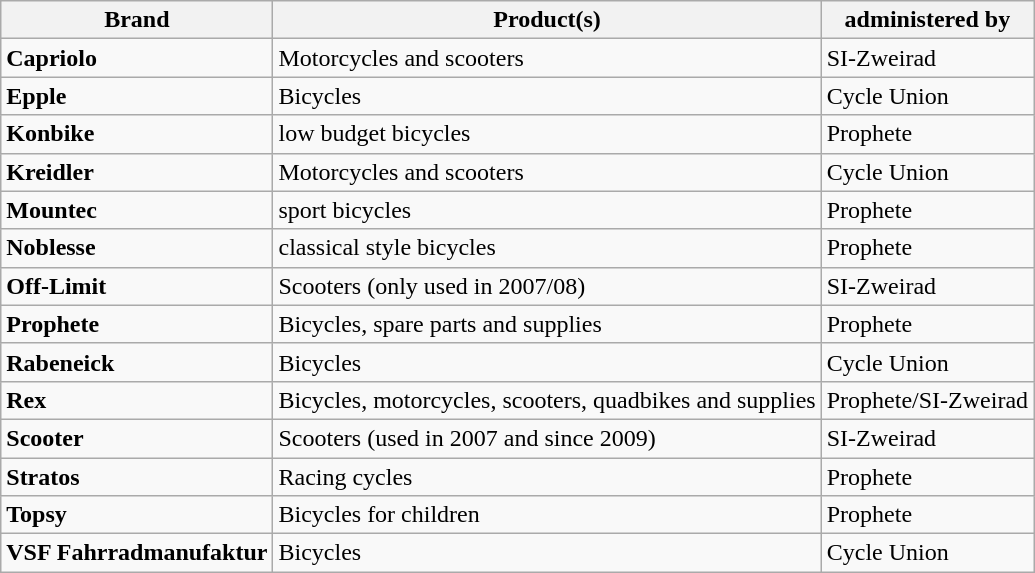<table class="wikitable">
<tr>
<th>Brand</th>
<th>Product(s)</th>
<th>administered by</th>
</tr>
<tr>
<td><strong>Capriolo</strong></td>
<td>Motorcycles and scooters</td>
<td>SI-Zweirad</td>
</tr>
<tr>
<td><strong>Epple</strong></td>
<td>Bicycles</td>
<td>Cycle Union</td>
</tr>
<tr>
<td><strong>Konbike</strong></td>
<td>low budget bicycles</td>
<td>Prophete</td>
</tr>
<tr>
<td><strong>Kreidler</strong></td>
<td>Motorcycles and scooters</td>
<td>Cycle Union</td>
</tr>
<tr>
<td><strong>Mountec</strong></td>
<td>sport bicycles</td>
<td>Prophete</td>
</tr>
<tr>
<td><strong>Noblesse</strong></td>
<td>classical style bicycles</td>
<td>Prophete</td>
</tr>
<tr>
<td><strong>Off-Limit</strong></td>
<td>Scooters (only used in 2007/08)</td>
<td>SI-Zweirad</td>
</tr>
<tr>
<td><strong>Prophete</strong></td>
<td>Bicycles, spare parts and supplies</td>
<td>Prophete</td>
</tr>
<tr>
<td><strong>Rabeneick</strong></td>
<td>Bicycles</td>
<td>Cycle Union</td>
</tr>
<tr>
<td><strong>Rex</strong></td>
<td>Bicycles, motorcycles, scooters, quadbikes and supplies</td>
<td>Prophete/SI-Zweirad</td>
</tr>
<tr>
<td><strong>Scooter</strong></td>
<td>Scooters (used in 2007 and since 2009)</td>
<td>SI-Zweirad</td>
</tr>
<tr>
<td><strong>Stratos</strong></td>
<td>Racing cycles</td>
<td>Prophete</td>
</tr>
<tr>
<td><strong>Topsy</strong></td>
<td>Bicycles for children</td>
<td>Prophete</td>
</tr>
<tr>
<td><strong>VSF Fahrradmanufaktur</strong></td>
<td>Bicycles</td>
<td>Cycle Union</td>
</tr>
</table>
